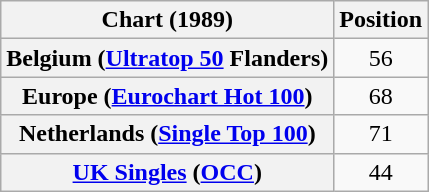<table class="wikitable sortable plainrowheaders" style="text-align:center">
<tr>
<th scope="col">Chart (1989)</th>
<th scope="col">Position</th>
</tr>
<tr>
<th scope="row">Belgium (<a href='#'>Ultratop 50</a> Flanders)</th>
<td>56</td>
</tr>
<tr>
<th scope="row">Europe (<a href='#'>Eurochart Hot 100</a>)</th>
<td>68</td>
</tr>
<tr>
<th scope="row">Netherlands (<a href='#'>Single Top 100</a>)</th>
<td>71</td>
</tr>
<tr>
<th scope="row"><a href='#'>UK Singles</a> (<a href='#'>OCC</a>)</th>
<td>44</td>
</tr>
</table>
